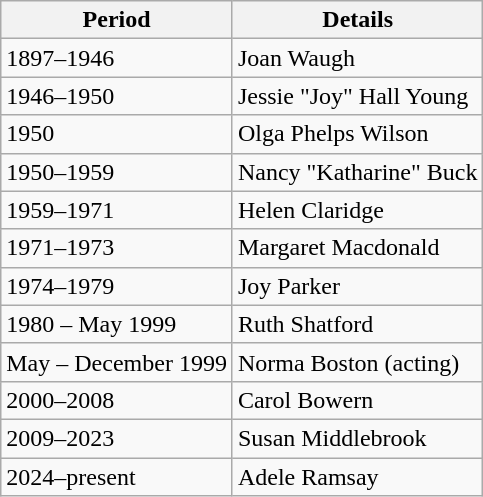<table class="wikitable">
<tr>
<th>Period</th>
<th>Details</th>
</tr>
<tr>
<td>1897–1946</td>
<td>Joan Waugh</td>
</tr>
<tr>
<td>1946–1950</td>
<td>Jessie "Joy" Hall Young</td>
</tr>
<tr>
<td>1950</td>
<td>Olga Phelps Wilson</td>
</tr>
<tr>
<td>1950–1959</td>
<td>Nancy "Katharine" Buck</td>
</tr>
<tr>
<td>1959–1971</td>
<td>Helen Claridge</td>
</tr>
<tr>
<td>1971–1973</td>
<td>Margaret Macdonald</td>
</tr>
<tr>
<td>1974–1979</td>
<td>Joy Parker</td>
</tr>
<tr>
<td>1980 – May 1999</td>
<td>Ruth Shatford</td>
</tr>
<tr>
<td>May – December 1999</td>
<td>Norma Boston (acting)</td>
</tr>
<tr>
<td>2000–2008</td>
<td>Carol Bowern</td>
</tr>
<tr>
<td>2009–2023</td>
<td>Susan Middlebrook</td>
</tr>
<tr>
<td>2024–present</td>
<td>Adele Ramsay</td>
</tr>
</table>
